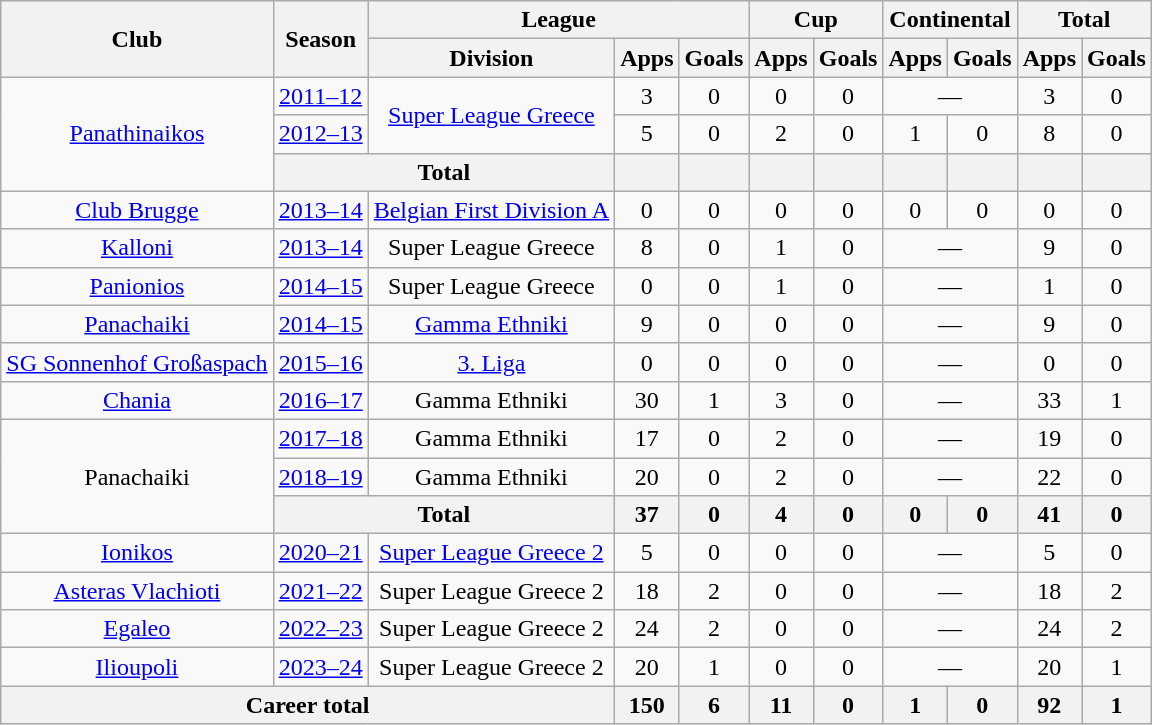<table class="wikitable" style="text-align:center">
<tr>
<th rowspan=2>Club</th>
<th rowspan=2>Season</th>
<th colspan="3">League</th>
<th colspan=2>Cup</th>
<th colspan=2>Continental</th>
<th colspan=2>Total</th>
</tr>
<tr>
<th>Division</th>
<th>Apps</th>
<th>Goals</th>
<th>Apps</th>
<th>Goals</th>
<th>Apps</th>
<th>Goals</th>
<th>Apps</th>
<th>Goals</th>
</tr>
<tr>
<td rowspan="3"><a href='#'>Panathinaikos</a></td>
<td><a href='#'>2011–12</a></td>
<td rowspan="2"><a href='#'>Super League Greece</a></td>
<td>3</td>
<td>0</td>
<td>0</td>
<td>0</td>
<td colspan="2">—</td>
<td>3</td>
<td>0</td>
</tr>
<tr>
<td><a href='#'>2012–13</a></td>
<td>5</td>
<td>0</td>
<td>2</td>
<td>0</td>
<td>1</td>
<td>0</td>
<td>8</td>
<td>0</td>
</tr>
<tr>
<th colspan="2">Total</th>
<th></th>
<th></th>
<th></th>
<th></th>
<th></th>
<th></th>
<th></th>
<th></th>
</tr>
<tr>
<td rowspan="1"><a href='#'>Club Brugge</a></td>
<td><a href='#'>2013–14</a></td>
<td><a href='#'>Belgian First Division A</a></td>
<td>0</td>
<td>0</td>
<td>0</td>
<td>0</td>
<td>0</td>
<td>0</td>
<td>0</td>
<td>0</td>
</tr>
<tr>
<td rowspan="1"><a href='#'>Kalloni</a></td>
<td><a href='#'>2013–14</a></td>
<td>Super League Greece</td>
<td>8</td>
<td>0</td>
<td>1</td>
<td>0</td>
<td colspan="2">—</td>
<td>9</td>
<td>0</td>
</tr>
<tr>
<td rowspan="1"><a href='#'>Panionios</a></td>
<td><a href='#'>2014–15</a></td>
<td>Super League Greece</td>
<td>0</td>
<td>0</td>
<td>1</td>
<td>0</td>
<td colspan="2">—</td>
<td>1</td>
<td>0</td>
</tr>
<tr>
<td rowspan="1"><a href='#'>Panachaiki</a></td>
<td><a href='#'>2014–15</a></td>
<td><a href='#'>Gamma Ethniki</a></td>
<td>9</td>
<td>0</td>
<td>0</td>
<td>0</td>
<td colspan="2">—</td>
<td>9</td>
<td>0</td>
</tr>
<tr>
<td rowspan="1"><a href='#'>SG Sonnenhof Großaspach</a></td>
<td><a href='#'>2015–16</a></td>
<td><a href='#'>3. Liga</a></td>
<td>0</td>
<td>0</td>
<td>0</td>
<td>0</td>
<td colspan="2">—</td>
<td>0</td>
<td>0</td>
</tr>
<tr>
<td rowspan="1"><a href='#'>Chania</a></td>
<td><a href='#'>2016–17</a></td>
<td>Gamma Ethniki</td>
<td>30</td>
<td>1</td>
<td>3</td>
<td>0</td>
<td colspan="2">—</td>
<td>33</td>
<td>1</td>
</tr>
<tr>
<td rowspan="3">Panachaiki</td>
<td><a href='#'>2017–18</a></td>
<td>Gamma Ethniki</td>
<td>17</td>
<td>0</td>
<td>2</td>
<td>0</td>
<td colspan="2">—</td>
<td>19</td>
<td>0</td>
</tr>
<tr>
<td><a href='#'>2018–19</a></td>
<td>Gamma Ethniki</td>
<td>20</td>
<td>0</td>
<td>2</td>
<td>0</td>
<td colspan="2">—</td>
<td>22</td>
<td>0</td>
</tr>
<tr>
<th colspan="2">Total</th>
<th>37</th>
<th>0</th>
<th>4</th>
<th>0</th>
<th>0</th>
<th>0</th>
<th>41</th>
<th>0</th>
</tr>
<tr>
<td><a href='#'>Ionikos</a></td>
<td><a href='#'>2020–21</a></td>
<td><a href='#'>Super League Greece 2</a></td>
<td>5</td>
<td>0</td>
<td>0</td>
<td>0</td>
<td colspan="2">—</td>
<td>5</td>
<td>0</td>
</tr>
<tr>
<td><a href='#'>Asteras Vlachioti</a></td>
<td><a href='#'>2021–22</a></td>
<td>Super League Greece 2</td>
<td>18</td>
<td>2</td>
<td>0</td>
<td>0</td>
<td colspan="2">—</td>
<td>18</td>
<td>2</td>
</tr>
<tr>
<td><a href='#'>Egaleo</a></td>
<td><a href='#'>2022–23</a></td>
<td>Super League Greece 2</td>
<td>24</td>
<td>2</td>
<td>0</td>
<td>0</td>
<td colspan="2">—</td>
<td>24</td>
<td>2</td>
</tr>
<tr>
<td><a href='#'>Ilioupoli</a></td>
<td><a href='#'>2023–24</a></td>
<td>Super League Greece 2</td>
<td>20</td>
<td>1</td>
<td>0</td>
<td>0</td>
<td colspan="2">—</td>
<td>20</td>
<td>1</td>
</tr>
<tr>
<th colspan="3">Career total</th>
<th>150</th>
<th>6</th>
<th>11</th>
<th>0</th>
<th>1</th>
<th>0</th>
<th>92</th>
<th>1</th>
</tr>
</table>
